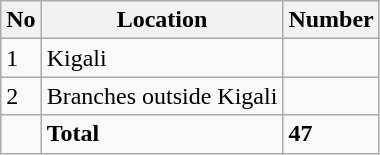<table class="wikitable">
<tr>
<th>No</th>
<th>Location</th>
<th>Number</th>
</tr>
<tr>
<td>1</td>
<td>Kigali</td>
<td></td>
</tr>
<tr>
<td>2</td>
<td>Branches outside Kigali</td>
<td></td>
</tr>
<tr>
<td></td>
<td><strong>Total</strong></td>
<td><strong>47</strong></td>
</tr>
</table>
